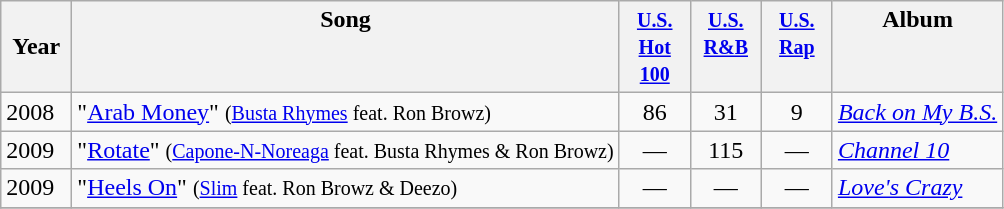<table class="wikitable">
<tr>
<th align="center" valign="center" width="40">Year</th>
<th align="left" valign="top">Song</th>
<th align="center" valign="top" width="40"><small><a href='#'>U.S. Hot 100</a></small></th>
<th align="center" valign="top" width="40"><small><a href='#'>U.S. R&B</a></small></th>
<th align="center" valign="top" width="40"><small><a href='#'>U.S. Rap</a></small></th>
<th align="left" valign="top">Album</th>
</tr>
<tr>
<td>2008</td>
<td align="left" valign="top">"<a href='#'>Arab Money</a>" <small>(<a href='#'>Busta Rhymes</a> feat. Ron Browz)</small></td>
<td align="center" valign="top">86</td>
<td align="center" valign="top">31</td>
<td align="center" valign="top">9</td>
<td align="left" valign="top"><em><a href='#'>Back on My B.S.</a></em></td>
</tr>
<tr>
<td align="left" valign="center" rowspan="1">2009</td>
<td align="left" valign="top">"<a href='#'>Rotate</a>" <small>(<a href='#'>Capone-N-Noreaga</a> feat. Busta Rhymes & Ron Browz)</small></td>
<td align="center" valign="top">—</td>
<td align="center" valign="top">115</td>
<td align="center" valign="top">—</td>
<td align="left" valign="top"><em><a href='#'>Channel 10</a></em></td>
</tr>
<tr>
<td align="left" valign="center" rowspan="1">2009</td>
<td align="left" valign="top">"<a href='#'>Heels On</a>" <small>(<a href='#'>Slim</a> feat. Ron Browz & Deezo)</small></td>
<td align="center" valign="top">—</td>
<td align="center" valign="top">—</td>
<td align="center" valign="top">—</td>
<td align="left" valign="top"><em><a href='#'>Love's Crazy</a></em></td>
</tr>
<tr>
</tr>
</table>
